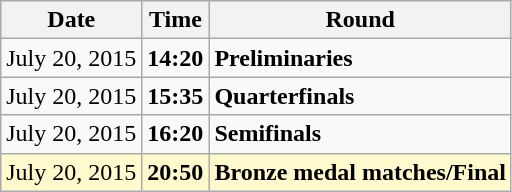<table class="wikitable">
<tr>
<th>Date</th>
<th>Time</th>
<th>Round</th>
</tr>
<tr>
<td>July 20, 2015</td>
<td><strong>14:20</strong></td>
<td><strong>Preliminaries</strong></td>
</tr>
<tr>
<td>July 20, 2015</td>
<td><strong>15:35</strong></td>
<td><strong>Quarterfinals</strong></td>
</tr>
<tr>
<td>July 20, 2015</td>
<td><strong>16:20</strong></td>
<td><strong>Semifinals</strong></td>
</tr>
<tr style=background:lemonchiffon>
<td>July 20, 2015</td>
<td><strong>20:50</strong></td>
<td><strong>Bronze medal matches/Final</strong></td>
</tr>
</table>
